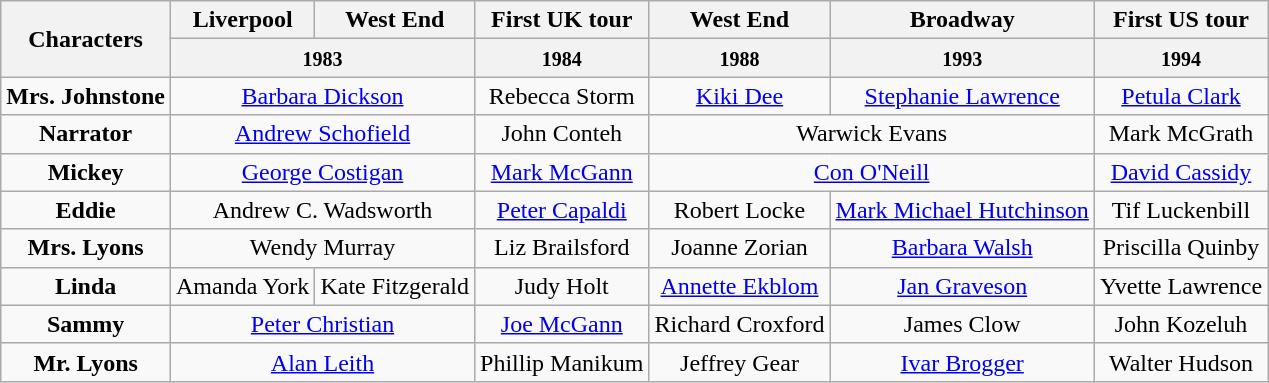<table class="wikitable" style = "text-align:center;">
<tr>
<th rowspan=2>Characters</th>
<th>Liverpool</th>
<th>West End</th>
<th>First UK tour</th>
<th>West End</th>
<th>Broadway</th>
<th>First US tour</th>
</tr>
<tr>
<th colspan=2><small>1983</small></th>
<th><small>1984</small></th>
<th><small>1988</small></th>
<th><small>1993</small></th>
<th><small>1994</small></th>
</tr>
<tr>
<td><strong>Mrs. Johnstone</strong></td>
<td colspan=2><a href='#'>Barbara Dickson</a></td>
<td>Rebecca Storm</td>
<td><a href='#'>Kiki Dee</a></td>
<td><a href='#'>Stephanie Lawrence</a></td>
<td><a href='#'>Petula Clark</a></td>
</tr>
<tr>
<td><strong>Narrator</strong></td>
<td colspan=2><a href='#'>Andrew Schofield</a></td>
<td>John Conteh</td>
<td colspan=2>Warwick Evans</td>
<td>Mark McGrath</td>
</tr>
<tr>
<td><strong>Mickey</strong></td>
<td colspan=2><a href='#'>George Costigan</a></td>
<td><a href='#'>Mark McGann</a></td>
<td colspan=2><a href='#'>Con O'Neill</a></td>
<td><a href='#'>David Cassidy</a></td>
</tr>
<tr>
<td><strong>Eddie</strong></td>
<td colspan=2>Andrew C. Wadsworth</td>
<td><a href='#'>Peter Capaldi</a></td>
<td>Robert Locke</td>
<td><a href='#'>Mark Michael Hutchinson</a></td>
<td>Tif Luckenbill</td>
</tr>
<tr>
<td><strong>Mrs. Lyons</strong></td>
<td colspan=2>Wendy Murray</td>
<td>Liz Brailsford</td>
<td>Joanne Zorian</td>
<td><a href='#'>Barbara Walsh</a></td>
<td>Priscilla Quinby</td>
</tr>
<tr>
<td><strong>Linda</strong></td>
<td>Amanda York</td>
<td>Kate Fitzgerald</td>
<td>Judy Holt</td>
<td><a href='#'>Annette Ekblom</a></td>
<td><a href='#'>Jan Graveson</a></td>
<td>Yvette Lawrence</td>
</tr>
<tr>
<td><strong>Sammy</strong></td>
<td colspan=2><a href='#'>Peter Christian</a></td>
<td><a href='#'>Joe McGann</a></td>
<td>Richard Croxford</td>
<td>James Clow</td>
<td>John Kozeluh</td>
</tr>
<tr>
<td><strong>Mr. Lyons</strong></td>
<td colspan=2><a href='#'>Alan Leith</a></td>
<td>Phillip Manikum</td>
<td>Jeffrey Gear</td>
<td><a href='#'>Ivar Brogger</a></td>
<td>Walter Hudson</td>
</tr>
</table>
